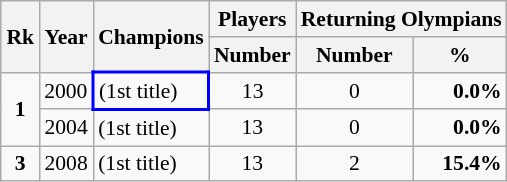<table class="wikitable" style="text-align: center; font-size: 90%; margin-left: 1em;">
<tr>
<th rowspan="2">Rk</th>
<th rowspan="2">Year</th>
<th rowspan="2">Champions</th>
<th>Players</th>
<th colspan="2">Returning Olympians</th>
</tr>
<tr>
<th>Number</th>
<th>Number</th>
<th>%</th>
</tr>
<tr>
<td rowspan="2"><strong>1</strong></td>
<td>2000</td>
<td style="border: 2px solid blue; text-align: left;"> (1st title)</td>
<td>13</td>
<td>0</td>
<td style="text-align: right;"><strong>0.0%</strong></td>
</tr>
<tr>
<td>2004</td>
<td style="text-align: left;"> (1st title)</td>
<td>13</td>
<td>0</td>
<td style="text-align: right;"><strong>0.0%</strong></td>
</tr>
<tr>
<td><strong>3</strong></td>
<td>2008</td>
<td style="text-align: left;"> (1st title)</td>
<td>13</td>
<td>2</td>
<td style="text-align: right;"><strong>15.4%</strong></td>
</tr>
</table>
